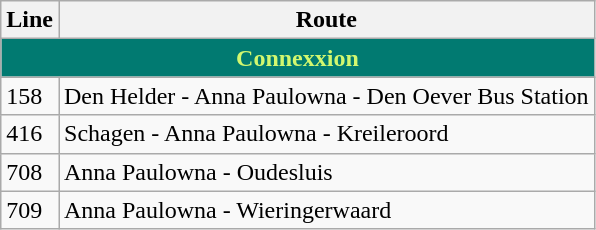<table class="wikitable vatop">
<tr>
<th>Line</th>
<th>Route</th>
</tr>
<tr>
<td colspan="3" style="background-color:#017A71; color:#D2F76F; text-align:center"><strong>Connexxion</strong></td>
</tr>
<tr>
<td>158</td>
<td>Den Helder - Anna Paulowna - Den Oever Bus Station</td>
</tr>
<tr>
<td>416</td>
<td>Schagen - Anna Paulowna - Kreileroord</td>
</tr>
<tr>
<td>708</td>
<td>Anna Paulowna - Oudesluis</td>
</tr>
<tr>
<td>709</td>
<td>Anna Paulowna - Wieringerwaard</td>
</tr>
</table>
